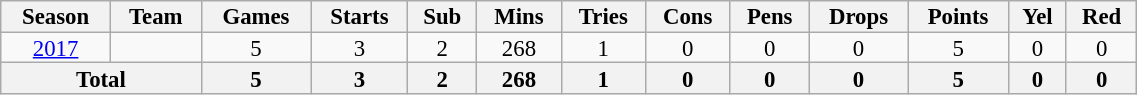<table class="wikitable" style="text-align:center; line-height:90%; font-size:95%; width:60%;">
<tr>
<th>Season</th>
<th>Team</th>
<th>Games</th>
<th>Starts</th>
<th>Sub</th>
<th>Mins</th>
<th>Tries</th>
<th>Cons</th>
<th>Pens</th>
<th>Drops</th>
<th>Points</th>
<th>Yel</th>
<th>Red</th>
</tr>
<tr>
<td><a href='#'>2017</a></td>
<td></td>
<td>5</td>
<td>3</td>
<td>2</td>
<td>268</td>
<td>1</td>
<td>0</td>
<td>0</td>
<td>0</td>
<td>5</td>
<td>0</td>
<td>0</td>
</tr>
<tr>
<th colspan="2">Total</th>
<th>5</th>
<th>3</th>
<th>2</th>
<th>268</th>
<th>1</th>
<th>0</th>
<th>0</th>
<th>0</th>
<th>5</th>
<th>0</th>
<th>0</th>
</tr>
</table>
